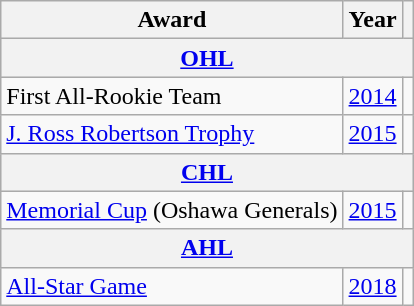<table class="wikitable">
<tr>
<th>Award</th>
<th>Year</th>
<th></th>
</tr>
<tr ALIGN="center" bgcolor="#e0e0e0">
<th colspan="3"><a href='#'>OHL</a></th>
</tr>
<tr>
<td>First All-Rookie Team</td>
<td><a href='#'>2014</a></td>
<td></td>
</tr>
<tr>
<td><a href='#'>J. Ross Robertson Trophy</a></td>
<td><a href='#'>2015</a></td>
<td></td>
</tr>
<tr ALIGN="center" bgcolor="#e0e0e0">
<th colspan="3"><a href='#'>CHL</a></th>
</tr>
<tr>
<td><a href='#'>Memorial Cup</a> (Oshawa Generals)</td>
<td><a href='#'>2015</a></td>
<td></td>
</tr>
<tr>
<th colspan="3"><a href='#'>AHL</a></th>
</tr>
<tr>
<td><a href='#'>All-Star Game</a></td>
<td><a href='#'>2018</a></td>
<td></td>
</tr>
</table>
